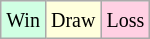<table class="wikitable">
<tr>
<td style="background:#d0ffe3;"><small>Win</small></td>
<td style="background:#ffffdd;"><small>Draw</small></td>
<td style="background:#ffd0e3;"><small>Loss</small></td>
</tr>
</table>
